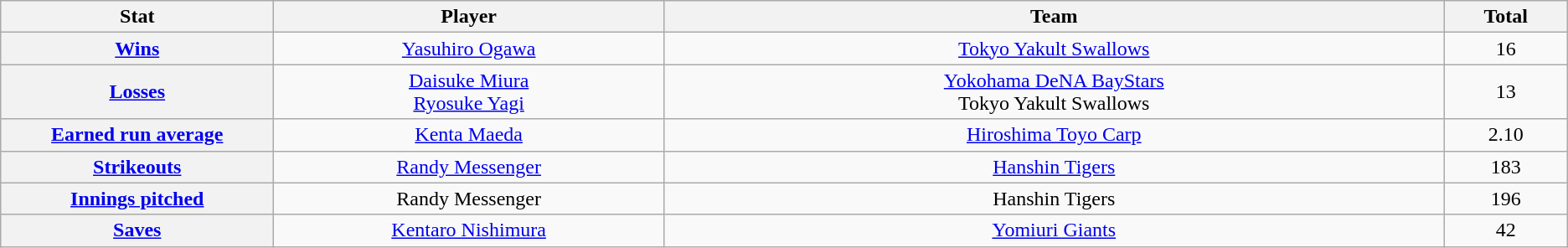<table class="wikitable" style="text-align:center;">
<tr>
<th scope="col" width="7%">Stat</th>
<th scope="col" width="10%">Player</th>
<th scope="col" width="20%">Team</th>
<th scope="col" width="3%">Total</th>
</tr>
<tr>
<th scope="row" style="text-align:center;"><a href='#'>Wins</a></th>
<td><a href='#'>Yasuhiro Ogawa</a></td>
<td><a href='#'>Tokyo Yakult Swallows</a></td>
<td>16</td>
</tr>
<tr>
<th scope="row" style="text-align:center;"><a href='#'>Losses</a></th>
<td><a href='#'>Daisuke Miura</a><br><a href='#'>Ryosuke Yagi</a></td>
<td><a href='#'>Yokohama DeNA BayStars</a><br>Tokyo Yakult Swallows</td>
<td>13</td>
</tr>
<tr>
<th scope="row" style="text-align:center;"><a href='#'>Earned run average</a></th>
<td><a href='#'>Kenta Maeda</a></td>
<td><a href='#'>Hiroshima Toyo Carp</a></td>
<td>2.10</td>
</tr>
<tr>
<th scope="row" style="text-align:center;"><a href='#'>Strikeouts</a></th>
<td><a href='#'>Randy Messenger</a></td>
<td><a href='#'>Hanshin Tigers</a></td>
<td>183</td>
</tr>
<tr>
<th scope="row" style="text-align:center;"><a href='#'>Innings pitched</a></th>
<td>Randy Messenger</td>
<td>Hanshin Tigers</td>
<td>196</td>
</tr>
<tr>
<th scope="row" style="text-align:center;"><a href='#'>Saves</a></th>
<td><a href='#'>Kentaro Nishimura</a></td>
<td><a href='#'>Yomiuri Giants</a></td>
<td>42</td>
</tr>
</table>
